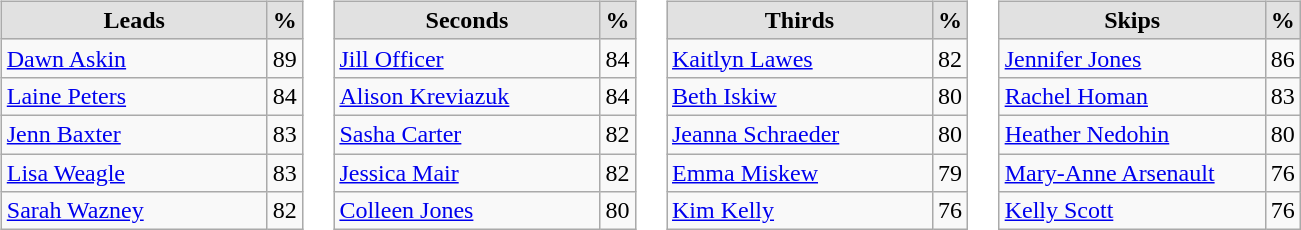<table>
<tr>
<td valign=top><br><table class="wikitable">
<tr>
<th style="background:#e1e1e1; width:170px;">Leads</th>
<th style="background: #e1e1e1;">%</th>
</tr>
<tr>
<td> <a href='#'>Dawn Askin</a></td>
<td>89</td>
</tr>
<tr>
<td> <a href='#'>Laine Peters</a></td>
<td>84</td>
</tr>
<tr>
<td> <a href='#'>Jenn Baxter</a></td>
<td>83</td>
</tr>
<tr>
<td> <a href='#'>Lisa Weagle</a></td>
<td>83</td>
</tr>
<tr>
<td> <a href='#'>Sarah Wazney</a></td>
<td>82</td>
</tr>
</table>
</td>
<td valign=top><br><table class="wikitable">
<tr>
<th style="background:#e1e1e1; width:170px;">Seconds</th>
<th style="background: #e1e1e1;">%</th>
</tr>
<tr>
<td> <a href='#'>Jill Officer</a></td>
<td>84</td>
</tr>
<tr>
<td> <a href='#'>Alison Kreviazuk</a></td>
<td>84</td>
</tr>
<tr>
<td> <a href='#'>Sasha Carter</a></td>
<td>82</td>
</tr>
<tr>
<td> <a href='#'>Jessica Mair</a></td>
<td>82</td>
</tr>
<tr>
<td> <a href='#'>Colleen Jones</a></td>
<td>80</td>
</tr>
</table>
</td>
<td valign=top><br><table class="wikitable">
<tr>
<th style="background:#e1e1e1; width:170px;">Thirds</th>
<th style="background: #e1e1e1;">%</th>
</tr>
<tr>
<td> <a href='#'>Kaitlyn Lawes</a></td>
<td>82</td>
</tr>
<tr>
<td> <a href='#'>Beth Iskiw</a></td>
<td>80</td>
</tr>
<tr>
<td> <a href='#'>Jeanna Schraeder</a></td>
<td>80</td>
</tr>
<tr>
<td> <a href='#'>Emma Miskew</a></td>
<td>79</td>
</tr>
<tr>
<td> <a href='#'>Kim Kelly</a></td>
<td>76</td>
</tr>
</table>
</td>
<td valign=top><br><table class="wikitable">
<tr>
<th style="background:#e1e1e1; width:170px;">Skips</th>
<th style="background: #e1e1e1;">%</th>
</tr>
<tr>
<td> <a href='#'>Jennifer Jones</a></td>
<td>86</td>
</tr>
<tr>
<td> <a href='#'>Rachel Homan</a></td>
<td>83</td>
</tr>
<tr>
<td> <a href='#'>Heather Nedohin</a></td>
<td>80</td>
</tr>
<tr>
<td> <a href='#'>Mary-Anne Arsenault</a></td>
<td>76</td>
</tr>
<tr>
<td> <a href='#'>Kelly Scott</a></td>
<td>76</td>
</tr>
</table>
</td>
</tr>
</table>
